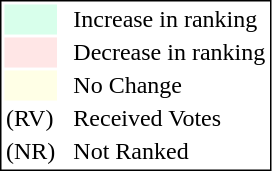<table style="border:1px solid black;">
<tr>
<td style="background:#D8FFEB; width:20px;"></td>
<td> </td>
<td>Increase in ranking</td>
</tr>
<tr>
<td style="background:#FFE6E6; width:20px;"></td>
<td> </td>
<td>Decrease in ranking</td>
</tr>
<tr>
<td style="background:#FFFFE6; width:20px;"></td>
<td> </td>
<td>No Change</td>
</tr>
<tr>
<td>(RV)</td>
<td> </td>
<td>Received Votes</td>
</tr>
<tr>
<td>(NR)</td>
<td> </td>
<td>Not Ranked</td>
</tr>
</table>
